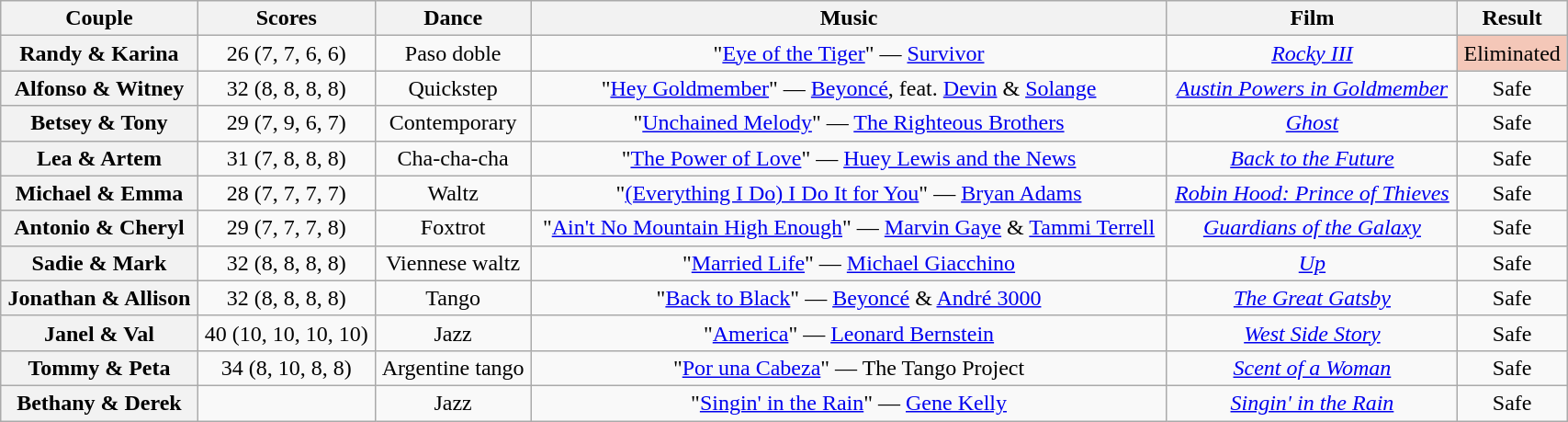<table class="wikitable sortable" style="text-align:center; width:90%">
<tr>
<th scope="col">Couple</th>
<th scope="col">Scores</th>
<th scope="col" class="unsortable">Dance</th>
<th scope="col" class="unsortable">Music</th>
<th scope="col" class="unsortable">Film</th>
<th scope="col" class="unsortable">Result</th>
</tr>
<tr>
<th scope="row">Randy & Karina</th>
<td>26 (7, 7, 6, 6)</td>
<td>Paso doble</td>
<td>"<a href='#'>Eye of the Tiger</a>" — <a href='#'>Survivor</a></td>
<td><em><a href='#'>Rocky III</a></em></td>
<td bgcolor=f4c7b8>Eliminated</td>
</tr>
<tr>
<th scope="row">Alfonso & Witney</th>
<td>32 (8, 8, 8, 8)</td>
<td>Quickstep</td>
<td>"<a href='#'>Hey Goldmember</a>" — <a href='#'>Beyoncé</a>, feat. <a href='#'>Devin</a> & <a href='#'>Solange</a></td>
<td><em><a href='#'>Austin Powers in Goldmember</a></em></td>
<td>Safe</td>
</tr>
<tr>
<th scope="row">Betsey & Tony</th>
<td>29 (7, 9, 6, 7)</td>
<td>Contemporary</td>
<td>"<a href='#'>Unchained Melody</a>" — <a href='#'>The Righteous Brothers</a></td>
<td><em><a href='#'>Ghost</a></em></td>
<td>Safe</td>
</tr>
<tr>
<th scope="row">Lea & Artem</th>
<td>31 (7, 8, 8, 8)</td>
<td>Cha-cha-cha</td>
<td>"<a href='#'>The Power of Love</a>" — <a href='#'>Huey Lewis and the News</a></td>
<td><em><a href='#'>Back to the Future</a></em></td>
<td>Safe</td>
</tr>
<tr>
<th scope="row">Michael & Emma</th>
<td>28 (7, 7, 7, 7)</td>
<td>Waltz</td>
<td>"<a href='#'>(Everything I Do) I Do It for You</a>" — <a href='#'>Bryan Adams</a></td>
<td><em><a href='#'>Robin Hood: Prince of Thieves</a></em></td>
<td>Safe</td>
</tr>
<tr>
<th scope="row">Antonio & Cheryl</th>
<td>29 (7, 7, 7, 8)</td>
<td>Foxtrot</td>
<td>"<a href='#'>Ain't No Mountain High Enough</a>" — <a href='#'>Marvin Gaye</a> & <a href='#'>Tammi Terrell</a></td>
<td><em><a href='#'>Guardians of the Galaxy</a></em></td>
<td>Safe</td>
</tr>
<tr>
<th scope="row">Sadie & Mark</th>
<td>32 (8, 8, 8, 8)</td>
<td>Viennese waltz</td>
<td>"<a href='#'>Married Life</a>" — <a href='#'>Michael Giacchino</a></td>
<td><em><a href='#'>Up</a></em></td>
<td>Safe</td>
</tr>
<tr>
<th scope="row">Jonathan & Allison</th>
<td>32 (8, 8, 8, 8)</td>
<td>Tango</td>
<td>"<a href='#'>Back to Black</a>" — <a href='#'>Beyoncé</a> & <a href='#'>André 3000</a></td>
<td><em><a href='#'>The Great Gatsby</a></em></td>
<td>Safe</td>
</tr>
<tr>
<th scope="row">Janel & Val</th>
<td>40 (10, 10, 10, 10)</td>
<td>Jazz</td>
<td>"<a href='#'>America</a>" — <a href='#'>Leonard Bernstein</a></td>
<td><em><a href='#'>West Side Story</a></em></td>
<td>Safe</td>
</tr>
<tr>
<th scope="row">Tommy & Peta</th>
<td>34 (8, 10, 8, 8)</td>
<td>Argentine tango</td>
<td>"<a href='#'>Por una Cabeza</a>" — The Tango Project</td>
<td><em><a href='#'>Scent of a Woman</a></em></td>
<td>Safe</td>
</tr>
<tr>
<th scope="row">Bethany & Derek</th>
<td></td>
<td>Jazz</td>
<td>"<a href='#'>Singin' in the Rain</a>" — <a href='#'>Gene Kelly</a></td>
<td><em><a href='#'>Singin' in the Rain</a></em></td>
<td>Safe</td>
</tr>
</table>
